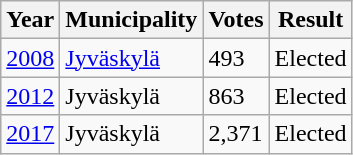<table class="wikitable">
<tr>
<th>Year</th>
<th>Municipality</th>
<th>Votes</th>
<th>Result</th>
</tr>
<tr>
<td><a href='#'>2008</a></td>
<td><a href='#'>Jyväskylä</a></td>
<td>493</td>
<td>Elected</td>
</tr>
<tr>
<td><a href='#'>2012</a></td>
<td>Jyväskylä</td>
<td>863</td>
<td>Elected</td>
</tr>
<tr>
<td><a href='#'>2017</a></td>
<td>Jyväskylä</td>
<td>2,371</td>
<td>Elected</td>
</tr>
</table>
